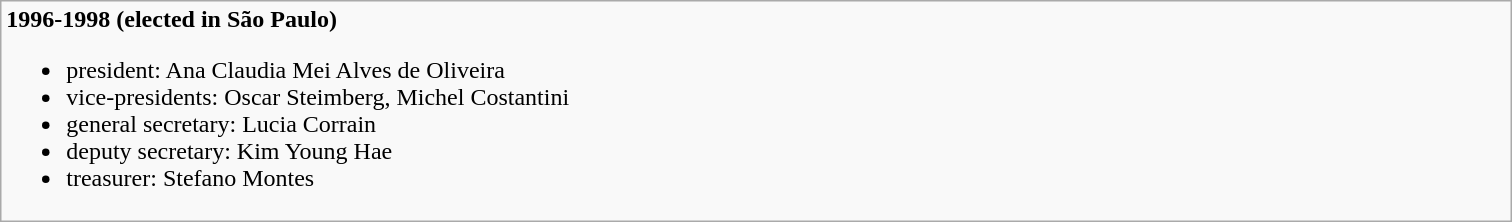<table class="wikitable">
<tr>
<td width="1000"><strong>1996-1998 (elected in São Paulo)</strong><br><ul><li>president:  Ana Claudia Mei Alves de Oliveira</li><li>vice-presidents: Oscar Steimberg, Michel Costantini</li><li>general secretary: Lucia Corrain</li><li>deputy secretary: Kim Young Hae</li><li>treasurer: Stefano Montes</li></ul></td>
</tr>
</table>
